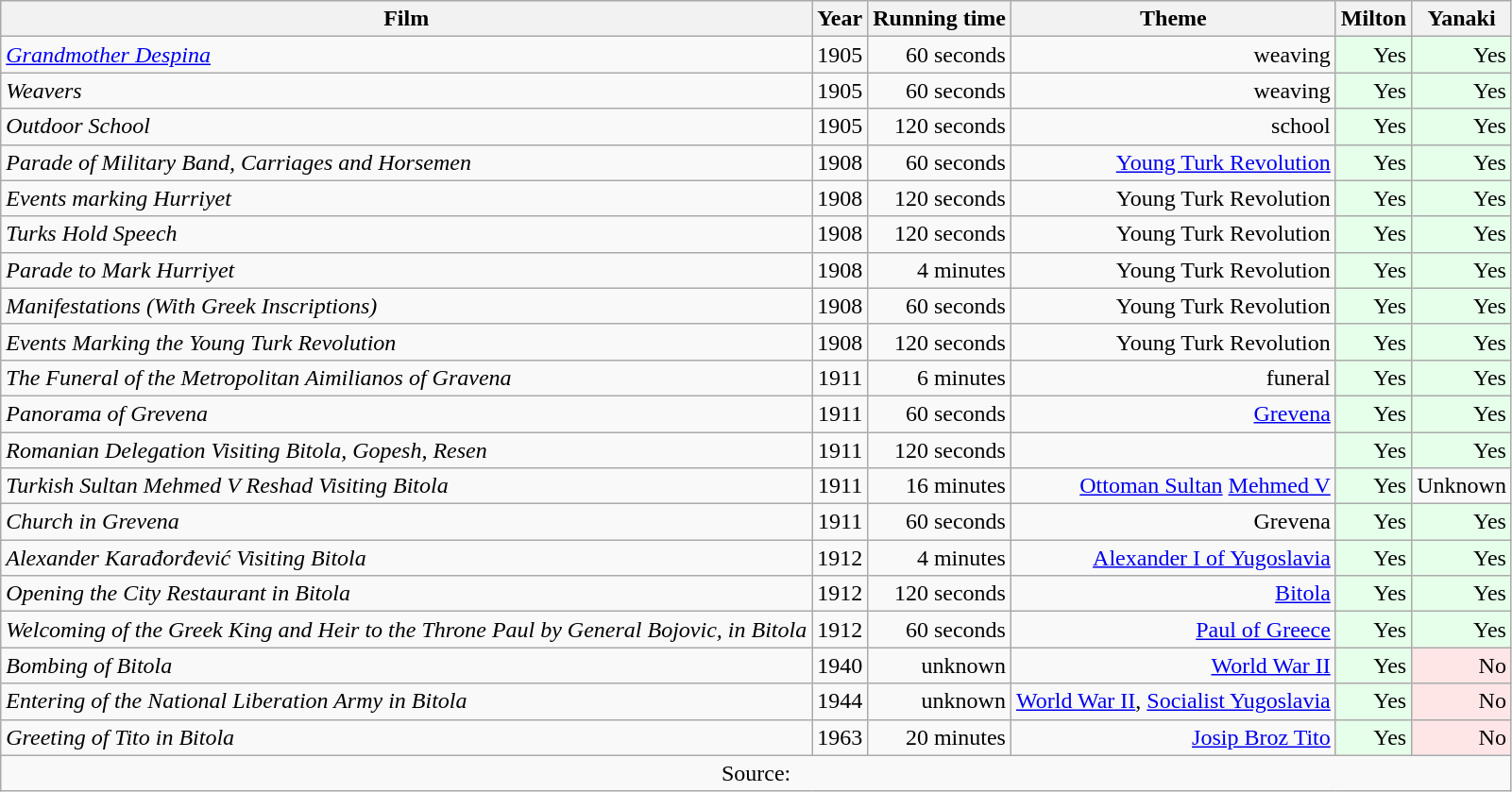<table class=wikitable style=text-align:right>
<tr>
<th>Film</th>
<th>Year</th>
<th>Running time</th>
<th>Theme</th>
<th>Milton</th>
<th>Yanaki</th>
</tr>
<tr>
<td align=left><em><a href='#'>Grandmother Despina</a></em></td>
<td>1905</td>
<td>60 seconds</td>
<td>weaving</td>
<td style="background: #E6FFEA;">Yes</td>
<td style="background: #E6FFEA;">Yes</td>
</tr>
<tr>
<td align=left><em>Weavers</em></td>
<td>1905</td>
<td>60 seconds</td>
<td>weaving</td>
<td style="background: #E6FFEA;">Yes</td>
<td style="background: #E6FFEA;">Yes</td>
</tr>
<tr>
<td align=left><em>Outdoor School</em></td>
<td>1905</td>
<td>120 seconds</td>
<td>school</td>
<td style="background: #E6FFEA;">Yes</td>
<td style="background: #E6FFEA;">Yes</td>
</tr>
<tr>
<td align=left><em>Parade of Military Band, Carriages and Horsemen</em></td>
<td>1908</td>
<td>60 seconds</td>
<td><a href='#'>Young Turk Revolution</a></td>
<td style="background: #E6FFEA;">Yes</td>
<td style="background: #E6FFEA;">Yes</td>
</tr>
<tr>
<td align=left><em>Events marking Hurriyet</em></td>
<td>1908</td>
<td>120 seconds</td>
<td>Young Turk Revolution</td>
<td style="background: #E6FFEA;">Yes</td>
<td style="background: #E6FFEA;">Yes</td>
</tr>
<tr>
<td align=left><em>Turks Hold Speech</em></td>
<td>1908</td>
<td>120 seconds</td>
<td>Young Turk Revolution</td>
<td style="background: #E6FFEA;">Yes</td>
<td style="background: #E6FFEA;">Yes</td>
</tr>
<tr>
<td align=left><em>Parade to Mark Hurriyet</em></td>
<td>1908</td>
<td>4 minutes</td>
<td>Young Turk Revolution</td>
<td style="background: #E6FFEA;">Yes</td>
<td style="background: #E6FFEA;">Yes</td>
</tr>
<tr>
<td align=left><em>Manifestations (With Greek Inscriptions)</em></td>
<td>1908</td>
<td>60 seconds</td>
<td>Young Turk Revolution</td>
<td style="background: #E6FFEA;">Yes</td>
<td style="background: #E6FFEA;">Yes</td>
</tr>
<tr>
<td align=left><em>Events Marking the Young Turk Revolution</em></td>
<td>1908</td>
<td>120 seconds</td>
<td>Young Turk Revolution</td>
<td style="background: #E6FFEA;">Yes</td>
<td style="background: #E6FFEA;">Yes</td>
</tr>
<tr>
<td align=left><em>The Funeral of the Metropolitan Aimilianos of Gravena</em></td>
<td>1911</td>
<td>6 minutes</td>
<td>funeral</td>
<td style="background: #E6FFEA;">Yes</td>
<td style="background: #E6FFEA;">Yes</td>
</tr>
<tr>
<td align=left><em>Panorama of Grevena</em></td>
<td>1911</td>
<td>60 seconds</td>
<td><a href='#'>Grevena</a></td>
<td style="background: #E6FFEA;">Yes</td>
<td style="background: #E6FFEA;">Yes</td>
</tr>
<tr>
<td align=left><em>Romanian Delegation Visiting Bitola, Gopesh, Resen</em></td>
<td>1911</td>
<td>120 seconds</td>
<td></td>
<td style="background: #E6FFEA;">Yes</td>
<td style="background: #E6FFEA;">Yes</td>
</tr>
<tr>
<td align=left><em>Turkish Sultan Mehmed V Reshad Visiting Bitola</em></td>
<td>1911</td>
<td>16 minutes</td>
<td><a href='#'>Ottoman Sultan</a> <a href='#'>Mehmed V</a></td>
<td style="background: #E6FFEA;">Yes</td>
<td>Unknown</td>
</tr>
<tr>
<td align=left><em>Church in Grevena</em></td>
<td>1911</td>
<td>60 seconds</td>
<td>Grevena</td>
<td style="background: #E6FFEA;">Yes</td>
<td style="background: #E6FFEA;">Yes</td>
</tr>
<tr>
<td align=left><em>Alexander Karađorđević Visiting Bitola</em></td>
<td>1912</td>
<td>4 minutes</td>
<td><a href='#'>Alexander I of Yugoslavia</a></td>
<td style="background: #E6FFEA;">Yes</td>
<td style="background: #E6FFEA;">Yes</td>
</tr>
<tr>
<td align=left><em>Opening the City Restaurant in Bitola</em></td>
<td>1912</td>
<td>120 seconds</td>
<td><a href='#'>Bitola</a></td>
<td style="background: #E6FFEA;">Yes</td>
<td style="background: #E6FFEA;">Yes</td>
</tr>
<tr>
<td align=left><em>Welcoming of the Greek King and Heir to the Throne Paul by General Bojovic, in Bitola</em></td>
<td>1912</td>
<td>60 seconds</td>
<td><a href='#'>Paul of Greece</a></td>
<td style="background: #E6FFEA;">Yes</td>
<td style="background: #E6FFEA;">Yes</td>
</tr>
<tr>
<td align=left><em>Bombing of Bitola</em></td>
<td>1940</td>
<td>unknown</td>
<td><a href='#'>World War II</a></td>
<td style="background: #E6FFEA;">Yes</td>
<td style="background: #FFE6E6;">No</td>
</tr>
<tr>
<td align=left><em>Entering of the National Liberation Army in Bitola</em></td>
<td>1944</td>
<td>unknown</td>
<td><a href='#'>World War II</a>, <a href='#'>Socialist Yugoslavia</a></td>
<td style="background: #E6FFEA;">Yes</td>
<td style="background: #FFE6E6;">No</td>
</tr>
<tr>
<td align=left><em>Greeting of Tito in Bitola</em></td>
<td>1963</td>
<td>20 minutes</td>
<td><a href='#'>Josip Broz Tito</a></td>
<td style="background: #E6FFEA;">Yes</td>
<td style="background: #FFE6E6;">No</td>
</tr>
<tr>
<td align=center colspan=6>Source: </td>
</tr>
</table>
